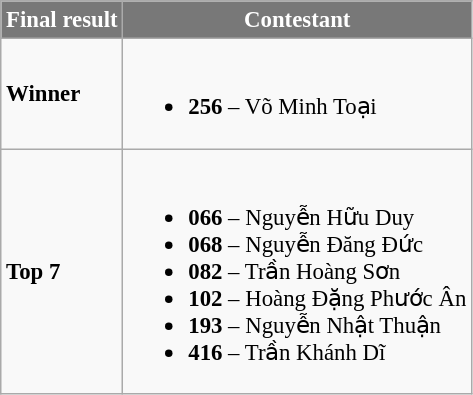<table class="wikitable sortable" style="font-size: 95%;">
<tr>
<th style="background-color:#787878;color:#FFFFFF;">Final result</th>
<th style="background-color:#787878;color:#FFFFFF;">Contestant</th>
</tr>
<tr>
<td><strong>Winner</strong></td>
<td><br><ul><li><strong>256</strong> – Võ Minh Toại</li></ul></td>
</tr>
<tr>
<td><strong>Top 7</strong></td>
<td><br><ul><li><strong>066</strong> – Nguyễn Hữu Duy</li><li><strong>068</strong> – Nguyễn Đăng Đức</li><li><strong>082</strong> – Trần Hoàng Sơn</li><li><strong>102</strong> – Hoàng Đặng Phước Ân</li><li><strong>193</strong> – Nguyễn Nhật Thuận</li><li><strong>416</strong> – Trần Khánh Dĩ</li></ul></td>
</tr>
</table>
